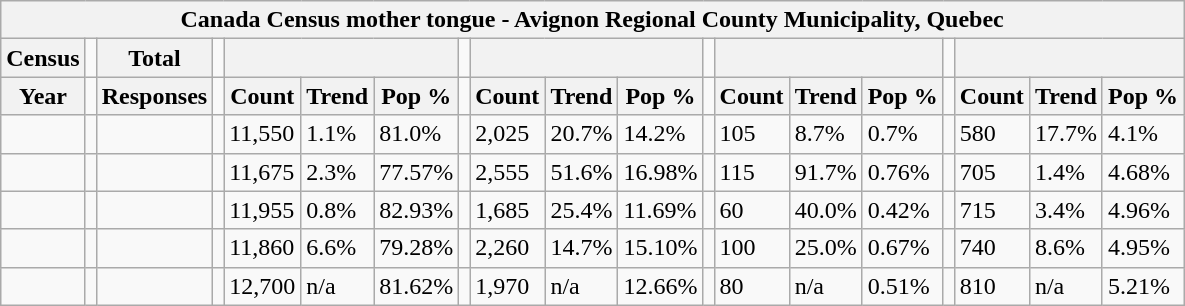<table class="wikitable">
<tr>
<th colspan="19">Canada Census mother tongue - Avignon Regional County Municipality, Quebec</th>
</tr>
<tr>
<th>Census</th>
<td></td>
<th>Total</th>
<td colspan="1"></td>
<th colspan="3"></th>
<td colspan="1"></td>
<th colspan="3"></th>
<td colspan="1"></td>
<th colspan="3"></th>
<td colspan="1"></td>
<th colspan="3"></th>
</tr>
<tr>
<th>Year</th>
<td></td>
<th>Responses</th>
<td></td>
<th>Count</th>
<th>Trend</th>
<th>Pop %</th>
<td></td>
<th>Count</th>
<th>Trend</th>
<th>Pop %</th>
<td></td>
<th>Count</th>
<th>Trend</th>
<th>Pop %</th>
<td></td>
<th>Count</th>
<th>Trend</th>
<th>Pop %</th>
</tr>
<tr>
<td></td>
<td></td>
<td></td>
<td></td>
<td>11,550</td>
<td> 1.1%</td>
<td>81.0%</td>
<td></td>
<td>2,025</td>
<td> 20.7%</td>
<td>14.2%</td>
<td></td>
<td>105</td>
<td> 8.7%</td>
<td>0.7%</td>
<td></td>
<td>580</td>
<td> 17.7%</td>
<td>4.1%</td>
</tr>
<tr>
<td></td>
<td></td>
<td></td>
<td></td>
<td>11,675</td>
<td> 2.3%</td>
<td>77.57%</td>
<td></td>
<td>2,555</td>
<td> 51.6%</td>
<td>16.98%</td>
<td></td>
<td>115</td>
<td> 91.7%</td>
<td>0.76%</td>
<td></td>
<td>705</td>
<td> 1.4%</td>
<td>4.68%</td>
</tr>
<tr>
<td></td>
<td></td>
<td></td>
<td></td>
<td>11,955</td>
<td> 0.8%</td>
<td>82.93%</td>
<td></td>
<td>1,685</td>
<td> 25.4%</td>
<td>11.69%</td>
<td></td>
<td>60</td>
<td> 40.0%</td>
<td>0.42%</td>
<td></td>
<td>715</td>
<td> 3.4%</td>
<td>4.96%</td>
</tr>
<tr>
<td></td>
<td></td>
<td></td>
<td></td>
<td>11,860</td>
<td> 6.6%</td>
<td>79.28%</td>
<td></td>
<td>2,260</td>
<td> 14.7%</td>
<td>15.10%</td>
<td></td>
<td>100</td>
<td> 25.0%</td>
<td>0.67%</td>
<td></td>
<td>740</td>
<td> 8.6%</td>
<td>4.95%</td>
</tr>
<tr>
<td></td>
<td></td>
<td></td>
<td></td>
<td>12,700</td>
<td>n/a</td>
<td>81.62%</td>
<td></td>
<td>1,970</td>
<td>n/a</td>
<td>12.66%</td>
<td></td>
<td>80</td>
<td>n/a</td>
<td>0.51%</td>
<td></td>
<td>810</td>
<td>n/a</td>
<td>5.21%</td>
</tr>
</table>
